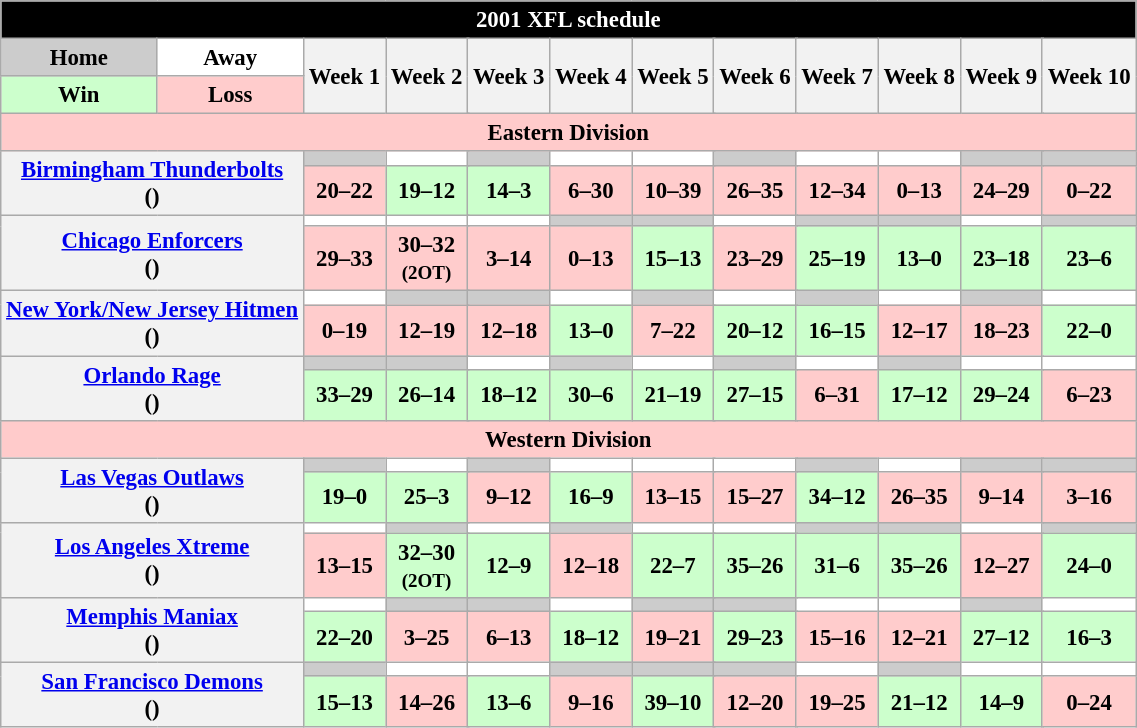<table class="wikitable" style="font-size: 95%;">
<tr>
<th colspan="28" style="background-color: #000000; text-align:center; vertical-align:middle; color:#ffffff">2001 XFL schedule</th>
</tr>
<tr>
<th colspan="1" style="background-color: #CCCCCC">Home</th>
<th colspan="1" style="background-color: #FFFFFF">Away</th>
<th colspan="2" rowspan="2">Week 1</th>
<th colspan="2" rowspan="2">Week 2</th>
<th colspan="2" rowspan="2">Week 3</th>
<th colspan="2" rowspan="2">Week 4</th>
<th colspan="2" rowspan="2">Week 5</th>
<th colspan="2" rowspan="2">Week 6</th>
<th colspan="2" rowspan="2">Week 7</th>
<th colspan="2" rowspan="2">Week 8</th>
<th colspan="2" rowspan="2">Week 9</th>
<th colspan="2" rowspan="2">Week 10</th>
</tr>
<tr>
<th style="background-color: #CCFFCC">Win</th>
<th style="background-color: #FFCCCC">Loss<br></th>
</tr>
<tr>
<th colspan="28" style="background-color: #ffcbcb ; text-align:center; vertical-align:middle; color:#000000">Eastern Division</th>
</tr>
<tr>
<th colspan="2" rowspan="2"><a href='#'>Birmingham Thunderbolts</a><br>()</th>
<th colspan="2" style="background-color: #CCCCCC"><a href='#'></a></th>
<th colspan="2" style="background-color: #FFFFFF"><a href='#'></a></th>
<th colspan="2" style="background-color: #CCCCCC"><a href='#'></a></th>
<th colspan="2" style="background-color: #FFFFFF"><a href='#'></a></th>
<th colspan="2" style="background-color: #FFFFFF"><a href='#'></a></th>
<th colspan="2" style="background-color: #CCCCCC"><a href='#'></a></th>
<th colspan="2" style="background-color: #FFFFFF"><a href='#'></a></th>
<th colspan="2" style="background-color: #FFFFFF"><a href='#'></a></th>
<th colspan="2" style="background-color: #CCCCCC"><a href='#'></a></th>
<th colspan="2" style="background-color: #CCCCCC"><a href='#'></a></th>
</tr>
<tr>
<th colspan="2" style="background-color: #FFCCCC">20–22</th>
<th colspan="2" style="background-color: #CCFFCC">19–12</th>
<th colspan="2" style="background-color: #CCFFCC">14–3</th>
<th colspan="2" style="background-color: #FFCCCC">6–30</th>
<th colspan="2" style="background-color: #FFCCCC">10–39</th>
<th colspan="2" style="background-color: #FFCCCC">26–35</th>
<th colspan="2" style="background-color: #FFCCCC">12–34</th>
<th colspan="2" style="background-color: #FFCCCC">0–13</th>
<th colspan="2" style="background-color: #FFCCCC">24–29</th>
<th colspan="2" style="background-color: #FFCCCC">0–22</th>
</tr>
<tr>
<th colspan="2" rowspan="2"><a href='#'>Chicago Enforcers</a><br>()</th>
<th colspan="2" style="background-color: #FFFFFF"><a href='#'></a></th>
<th colspan="2" style="background-color: #FFFFFF"><a href='#'></a></th>
<th colspan="2" style="background-color: #FFFFFF"><a href='#'></a></th>
<th colspan="2" style="background-color: #CCCCCC"><a href='#'></a></th>
<th colspan="2" style="background-color: #CCCCCC"><a href='#'></a></th>
<th colspan="2" style="background-color: #FFFFFF"><a href='#'></a></th>
<th colspan="2" style="background-color: #CCCCCC"><a href='#'></a></th>
<th colspan="2" style="background-color: #CCCCCC"><a href='#'></a></th>
<th colspan="2" style="background-color: #FFFFFF"><a href='#'></a></th>
<th colspan="2" style="background-color: #CCCCCC"><a href='#'></a></th>
</tr>
<tr>
<th colspan="2" style="background-color: #FFCCCC">29–33</th>
<th colspan="2" style="background-color: #FFCCCC">30–32<br><small>(2OT)</small></th>
<th colspan="2" style="background-color: #FFCCCC">3–14</th>
<th colspan="2" style="background-color: #FFCCCC">0–13</th>
<th colspan="2" style="background-color: #CCFFCC">15–13</th>
<th colspan="2" style="background-color: #FFCCCC">23–29</th>
<th colspan="2" style="background-color: #CCFFCC">25–19</th>
<th colspan="2" style="background-color: #CCFFCC">13–0</th>
<th colspan="2" style="background-color: #CCFFCC">23–18</th>
<th colspan="2" style="background-color: #CCFFCC">23–6</th>
</tr>
<tr>
<th colspan="2" rowspan="2"><a href='#'>New York/New Jersey Hitmen</a><br>()</th>
<th colspan="2" style="background-color: #FFFFFF"><a href='#'></a></th>
<th colspan="2" style="background-color: #CCCCCC"><a href='#'></a></th>
<th colspan="2" style="background-color: #CCCCCC"><a href='#'></a></th>
<th colspan="2" style="background-color: #FFFFFF"><a href='#'></a></th>
<th colspan="2" style="background-color: #CCCCCC"><a href='#'></a></th>
<th colspan="2" style="background-color: #FFFFFF"><a href='#'></a></th>
<th colspan="2" style="background-color: #CCCCCC"><a href='#'></a></th>
<th colspan="2" style="background-color: #FFFFFF"><a href='#'></a></th>
<th colspan="2" style="background-color: #CCCCCC"><a href='#'></a></th>
<th colspan="2" style="background-color: #FFFFFF"><a href='#'></a></th>
</tr>
<tr>
<th colspan="2" style="background-color: #FFCCCC">0–19</th>
<th colspan="2" style="background-color: #FFCCCC">12–19</th>
<th colspan="2" style="background-color: #FFCCCC">12–18</th>
<th colspan="2" style="background-color: #CCFFCC">13–0</th>
<th colspan="2" style="background-color: #FFCCCC">7–22</th>
<th colspan="2" style="background-color: #CCFFCC">20–12</th>
<th colspan="2" style="background-color: #CCFFCC">16–15</th>
<th colspan="2" style="background-color: #FFCCCC">12–17</th>
<th colspan="2" style="background-color: #FFCCCC">18–23</th>
<th colspan="2" style="background-color: #CCFFCC">22–0</th>
</tr>
<tr>
<th colspan="2" rowspan="2"><a href='#'>Orlando Rage</a><br>()</th>
<th colspan="2" style="background-color: #CCCCCC"><a href='#'></a></th>
<th colspan="2" style="background-color: #CCCCCC"><a href='#'></a></th>
<th colspan="2" style="background-color: #FFFFFF"><a href='#'></a></th>
<th colspan="2" style="background-color: #CCCCCC"><a href='#'></a></th>
<th colspan="2" style="background-color: #FFFFFF"><a href='#'></a></th>
<th colspan="2" style="background-color: #CCCCCC"><a href='#'></a></th>
<th colspan="2" style="background-color: #FFFFFF"><a href='#'></a></th>
<th colspan="2" style="background-color: #CCCCCC"><a href='#'></a></th>
<th colspan="2" style="background-color: #FFFFFF"><a href='#'></a></th>
<th colspan="2" style="background-color: #FFFFFF"><a href='#'></a></th>
</tr>
<tr>
<th colspan="2" style="background-color: #CCFFCC">33–29</th>
<th colspan="2" style="background-color: #CCFFCC">26–14</th>
<th colspan="2" style="background-color: #CCFFCC">18–12</th>
<th colspan="2" style="background-color: #CCFFCC">30–6</th>
<th colspan="2" style="background-color: #CCFFCC">21–19</th>
<th colspan="2" style="background-color: #CCFFCC">27–15</th>
<th colspan="2" style="background-color: #FFCCCC">6–31</th>
<th colspan="2" style="background-color: #CCFFCC">17–12</th>
<th colspan="2" style="background-color: #CCFFCC">29–24</th>
<th colspan="2" style="background-color: #FFCCCC">6–23</th>
</tr>
<tr>
<th colspan="28" style="background-color: #ffcbcb ; text-align:center; vertical-align:middle; color:#000000">Western Division</th>
</tr>
<tr>
<th colspan="2" rowspan="2"><a href='#'>Las Vegas Outlaws</a><br>()</th>
<th colspan="2" style="background-color: #CCCCCC"><a href='#'></a></th>
<th colspan="2" style="background-color: #FFFFFF"><a href='#'></a></th>
<th colspan="2" style="background-color: #CCCCCC"><a href='#'></a></th>
<th colspan="2" style="background-color: #FFFFFF"><a href='#'></a></th>
<th colspan="2" style="background-color: #FFFFFF"><a href='#'></a></th>
<th colspan="2" style="background-color: #FFFFFF"><a href='#'></a></th>
<th colspan="2" style="background-color: #CCCCCC"><a href='#'></a></th>
<th colspan="2" style="background-color: #FFFFFF"><a href='#'></a></th>
<th colspan="2" style="background-color: #CCCCCC"><a href='#'></a></th>
<th colspan="2" style="background-color: #CCCCCC"><a href='#'></a></th>
</tr>
<tr>
<th colspan="2" style="background-color: #CCFFCC">19–0</th>
<th colspan="2" style="background-color: #CCFFCC">25–3</th>
<th colspan="2" style="background-color: #FFCCCC">9–12</th>
<th colspan="2" style="background-color: #CCFFCC">16–9</th>
<th colspan="2" style="background-color: #FFCCCC">13–15</th>
<th colspan="2" style="background-color: #FFCCCC">15–27</th>
<th colspan="2" style="background-color: #CCFFCC">34–12</th>
<th colspan="2" style="background-color: #FFCCCC">26–35</th>
<th colspan="2" style="background-color: #FFCCCC">9–14</th>
<th colspan="2" style="background-color: #FFCCCC">3–16</th>
</tr>
<tr>
<th colspan="2" rowspan="2"><a href='#'>Los Angeles Xtreme</a><br>()</th>
<th colspan="2" style="background-color: #FFFFFF"><a href='#'></a></th>
<th colspan="2" style="background-color: #CCCCCC"><a href='#'></a></th>
<th colspan="2" style="background-color: #FFFFFF"><a href='#'></a></th>
<th colspan="2" style="background-color: #CCCCCC"><a href='#'></a></th>
<th colspan="2" style="background-color: #FFFFFF"><a href='#'></a></th>
<th colspan="2" style="background-color: #FFFFFF"><a href='#'></a></th>
<th colspan="2" style="background-color: #CCCCCC"><a href='#'></a></th>
<th colspan="2" style="background-color: #CCCCCC"><a href='#'></a></th>
<th colspan="2" style="background-color: #FFFFFF"><a href='#'></a></th>
<th colspan="2" style="background-color: #CCCCCC"><a href='#'></a></th>
</tr>
<tr>
<th colspan="2" style="background-color: #FFCCCC">13–15</th>
<th colspan="2" style="background-color: #CCFFCC">32–30<br><small>(2OT)</small></th>
<th colspan="2" style="background-color: #CCFFCC">12–9</th>
<th colspan="2" style="background-color: #FFCCCC">12–18</th>
<th colspan="2" style="background-color: #CCFFCC">22–7</th>
<th colspan="2" style="background-color: #CCFFCC">35–26</th>
<th colspan="2" style="background-color: #CCFFCC">31–6</th>
<th colspan="2" style="background-color: #CCFFCC">35–26</th>
<th colspan="2" style="background-color: #FFCCCC">12–27</th>
<th colspan="2" style="background-color: #CCFFCC">24–0</th>
</tr>
<tr>
<th colspan="2" rowspan="2"><a href='#'>Memphis Maniax</a><br>()</th>
<th colspan="2" style="background-color: #FFFFFF"><a href='#'></a></th>
<th colspan="2" style="background-color: #CCCCCC"><a href='#'></a></th>
<th colspan="2" style="background-color: #CCCCCC"><a href='#'></a></th>
<th colspan="2" style="background-color: #FFFFFF"><a href='#'></a></th>
<th colspan="2" style="background-color: #CCCCCC"><a href='#'></a></th>
<th colspan="2" style="background-color: #CCCCCC"><a href='#'></a></th>
<th colspan="2" style="background-color: #FFFFFF"><a href='#'></a></th>
<th colspan="2" style="background-color: #FFFFFF"><a href='#'></a></th>
<th colspan="2" style="background-color: #CCCCCC"><a href='#'></a></th>
<th colspan="2" style="background-color: #FFFFFF"><a href='#'></a></th>
</tr>
<tr>
<th colspan="2" style="background-color: #CCFFCC">22–20</th>
<th colspan="2" style="background-color: #FFCCCC">3–25</th>
<th colspan="2" style="background-color: #FFCCCC">6–13</th>
<th colspan="2" style="background-color: #CCFFCC">18–12</th>
<th colspan="2" style="background-color: #FFCCCC">19–21</th>
<th colspan="2" style="background-color: #CCFFCC">29–23</th>
<th colspan="2" style="background-color: #FFCCCC">15–16</th>
<th colspan="2" style="background-color: #FFCCCC">12–21</th>
<th colspan="2" style="background-color: #CCFFCC">27–12</th>
<th colspan="2" style="background-color: #CCFFCC">16–3</th>
</tr>
<tr>
<th colspan="2" rowspan="2"><a href='#'>San Francisco Demons</a><br>()</th>
<th colspan="2" style="background-color: #CCCCCC"><a href='#'></a></th>
<th colspan="2" style="background-color: #FFFFFF"><a href='#'></a></th>
<th colspan="2" style="background-color: #FFFFFF"><a href='#'></a></th>
<th colspan="2" style="background-color: #CCCCCC"><a href='#'></a></th>
<th colspan="2" style="background-color: #CCCCCC"><a href='#'></a></th>
<th colspan="2" style="background-color: #CCCCCC"><a href='#'></a></th>
<th colspan="2" style="background-color: #FFFFFF"><a href='#'></a></th>
<th colspan="2" style="background-color: #CCCCCC"><a href='#'></a></th>
<th colspan="2" style="background-color: #FFFFFF"><a href='#'></a></th>
<th colspan="2" style="background-color: #FFFFFF"><a href='#'></a></th>
</tr>
<tr>
<th colspan="2" style="background-color: #CCFFCC">15–13</th>
<th colspan="2" style="background-color: #FFCCCC">14–26</th>
<th colspan="2" style="background-color: #CCFFCC">13–6</th>
<th colspan="2" style="background-color: #FFCCCC">9–16</th>
<th colspan="2" style="background-color: #CCFFCC">39–10</th>
<th colspan="2" style="background-color: #FFCCCC">12–20</th>
<th colspan="2" style="background-color: #FFCCCC">19–25</th>
<th colspan="2" style="background-color: #CCFFCC">21–12</th>
<th colspan="2" style="background-color: #CCFFCC">14–9</th>
<th colspan="2" style="background-color: #FFCCCC">0–24</th>
</tr>
</table>
